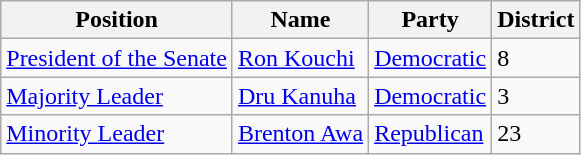<table class=wikitable>
<tr>
<th>Position</th>
<th>Name</th>
<th>Party</th>
<th>District</th>
</tr>
<tr>
<td><a href='#'>President of the Senate</a></td>
<td><a href='#'>Ron Kouchi</a></td>
<td><a href='#'>Democratic</a></td>
<td>8</td>
</tr>
<tr>
<td><a href='#'>Majority Leader</a></td>
<td><a href='#'>Dru Kanuha</a></td>
<td><a href='#'>Democratic</a></td>
<td>3</td>
</tr>
<tr>
<td><a href='#'>Minority Leader</a></td>
<td><a href='#'>Brenton Awa</a></td>
<td><a href='#'>Republican</a></td>
<td>23</td>
</tr>
</table>
